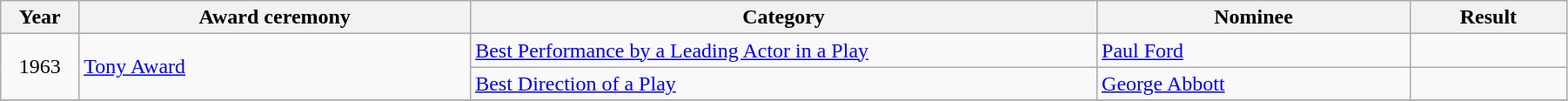<table class="wikitable" width="95%">
<tr>
<th width="5%">Year</th>
<th width="25%">Award ceremony</th>
<th width="40%">Category</th>
<th width="20%">Nominee</th>
<th width="10%">Result</th>
</tr>
<tr>
<td rowspan="2" align="center">1963</td>
<td rowspan="2"><a href='#'>Tony Award</a></td>
<td><a href='#'>Best Performance by a Leading Actor in a Play</a></td>
<td><a href='#'>Paul Ford</a></td>
<td></td>
</tr>
<tr>
<td><a href='#'>Best Direction of a Play</a></td>
<td><a href='#'>George Abbott</a></td>
<td></td>
</tr>
<tr>
</tr>
</table>
